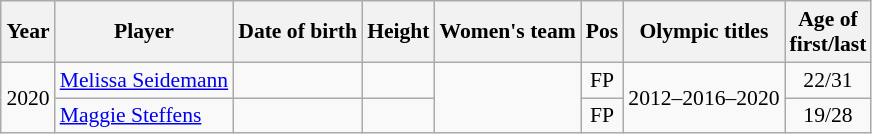<table class="wikitable sortable" style="text-align: center; font-size: 90%; margin-left: 1em;">
<tr>
<th>Year</th>
<th>Player</th>
<th>Date of birth</th>
<th>Height</th>
<th>Women's team</th>
<th>Pos</th>
<th>Olympic titles</th>
<th>Age of<br>first/last</th>
</tr>
<tr>
<td rowspan="2">2020</td>
<td style="text-align: left;" data-sort-value="Seidemann, Melissa"><a href='#'>Melissa Seidemann</a></td>
<td style="text-align: right;"></td>
<td style="text-align: left;"></td>
<td rowspan="2" style="text-align: left;"></td>
<td>FP</td>
<td rowspan="2">2012–2016–2020</td>
<td>22/31</td>
</tr>
<tr>
<td style="text-align: left;" data-sort-value="Steffens, Maggie"><a href='#'>Maggie Steffens</a></td>
<td style="text-align: right;"></td>
<td style="text-align: left;"></td>
<td>FP</td>
<td>19/28</td>
</tr>
</table>
